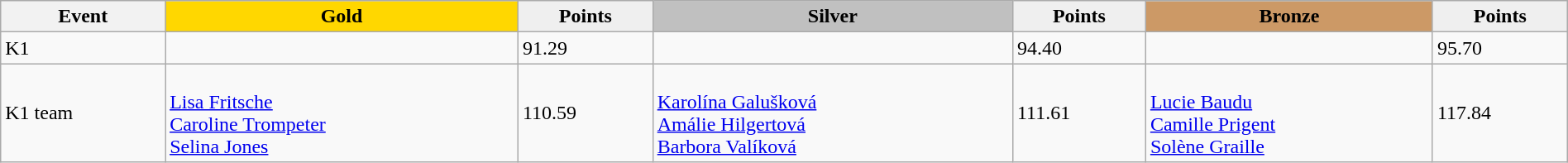<table class="wikitable" width=100%>
<tr>
<th>Event</th>
<td align=center bgcolor="gold"><strong>Gold</strong></td>
<td align=center bgcolor="EFEFEF"><strong>Points</strong></td>
<td align=center bgcolor="silver"><strong>Silver</strong></td>
<td align=center bgcolor="EFEFEF"><strong>Points</strong></td>
<td align=center bgcolor="CC9966"><strong>Bronze</strong></td>
<td align=center bgcolor="EFEFEF"><strong>Points</strong></td>
</tr>
<tr>
<td>K1</td>
<td></td>
<td>91.29</td>
<td></td>
<td>94.40</td>
<td></td>
<td>95.70</td>
</tr>
<tr>
<td>K1 team</td>
<td><br><a href='#'>Lisa Fritsche</a><br><a href='#'>Caroline Trompeter</a><br><a href='#'>Selina Jones</a></td>
<td>110.59</td>
<td><br><a href='#'>Karolína Galušková</a><br><a href='#'>Amálie Hilgertová</a><br><a href='#'>Barbora Valíková</a></td>
<td>111.61</td>
<td><br><a href='#'>Lucie Baudu</a><br><a href='#'>Camille Prigent</a><br><a href='#'>Solène Graille</a></td>
<td>117.84</td>
</tr>
</table>
